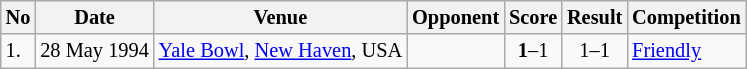<table class="wikitable" style="font-size:85%;">
<tr>
<th>No</th>
<th>Date</th>
<th>Venue</th>
<th>Opponent</th>
<th>Score</th>
<th>Result</th>
<th>Competition</th>
</tr>
<tr>
<td>1.</td>
<td>28 May 1994</td>
<td><a href='#'>Yale Bowl</a>, <a href='#'>New Haven</a>, USA</td>
<td></td>
<td align=center><strong>1</strong>–1</td>
<td align=center>1–1</td>
<td><a href='#'>Friendly</a></td>
</tr>
</table>
